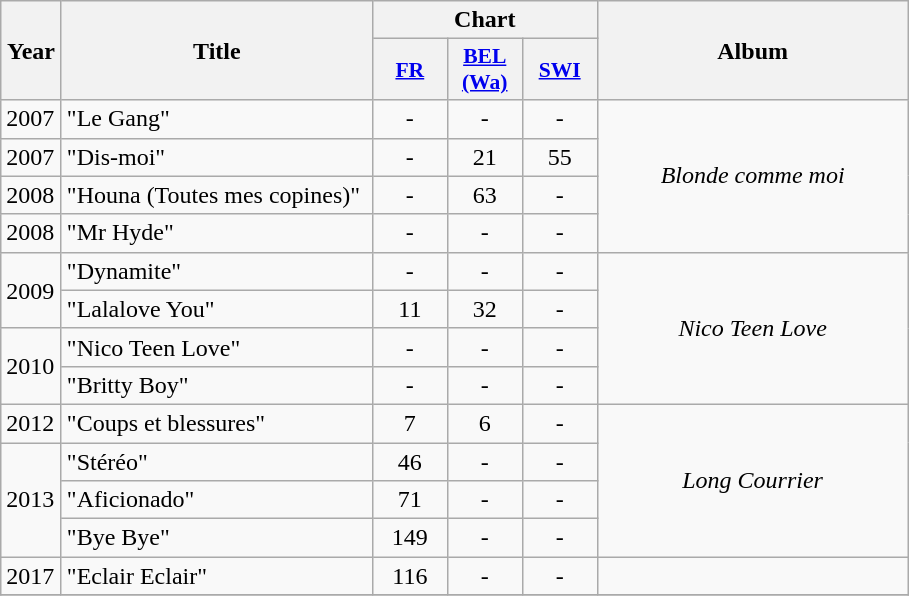<table class="wikitable">
<tr>
<th rowspan="2" width="33">Year</th>
<th rowspan="2" width="200">Title</th>
<th colspan="3">Chart</th>
<th rowspan="2" width="200">Album</th>
</tr>
<tr>
<th style="width:3em;font-size:90%"><a href='#'>FR</a></th>
<th style="width:3em;font-size:90%"><a href='#'>BEL (Wa)</a></th>
<th style="width:3em;font-size:90%"><a href='#'>SWI</a></th>
</tr>
<tr>
<td>2007</td>
<td>"Le Gang"</td>
<td align="center">-</td>
<td align="center">-</td>
<td align="center">-</td>
<td align="center" rowspan=4><em>Blonde comme moi</em></td>
</tr>
<tr>
<td>2007</td>
<td>"Dis-moi"</td>
<td align="center">-</td>
<td align="center">21</td>
<td align="center">55</td>
</tr>
<tr>
<td>2008</td>
<td>"Houna (Toutes mes copines)"</td>
<td align="center">-</td>
<td align="center">63</td>
<td align="center">-</td>
</tr>
<tr>
<td>2008</td>
<td>"Mr Hyde"</td>
<td align="center">-</td>
<td align="center">-</td>
<td align="center">-</td>
</tr>
<tr>
<td rowspan=2>2009</td>
<td>"Dynamite"</td>
<td align="center">-</td>
<td align="center">-</td>
<td align="center">-</td>
<td align="center" rowspan=4><em>Nico Teen Love</em></td>
</tr>
<tr>
<td>"Lalalove You"</td>
<td align="center">11</td>
<td align="center">32</td>
<td align="center">-</td>
</tr>
<tr>
<td rowspan=2>2010</td>
<td>"Nico Teen Love"</td>
<td align="center">-</td>
<td align="center">-</td>
<td align="center">-</td>
</tr>
<tr>
<td>"Britty Boy"</td>
<td align="center">-</td>
<td align="center">-</td>
<td align="center">-</td>
</tr>
<tr>
<td>2012</td>
<td>"Coups et blessures"</td>
<td align="center">7</td>
<td align="center">6</td>
<td align="center">-</td>
<td align="center" rowspan=4><em>Long Courrier</em></td>
</tr>
<tr>
<td rowspan=3>2013</td>
<td>"Stéréo"</td>
<td align="center">46</td>
<td align="center">-</td>
<td align="center">-</td>
</tr>
<tr>
<td>"Aficionado"</td>
<td align="center">71</td>
<td align="center">-</td>
<td align="center">-</td>
</tr>
<tr>
<td>"Bye Bye"</td>
<td align="center">149</td>
<td align="center">-</td>
<td align="center">-</td>
</tr>
<tr>
<td>2017</td>
<td>"Eclair Eclair"</td>
<td align="center">116<br></td>
<td align="center">-</td>
<td align="center">-</td>
<td align="center"></td>
</tr>
<tr>
</tr>
</table>
